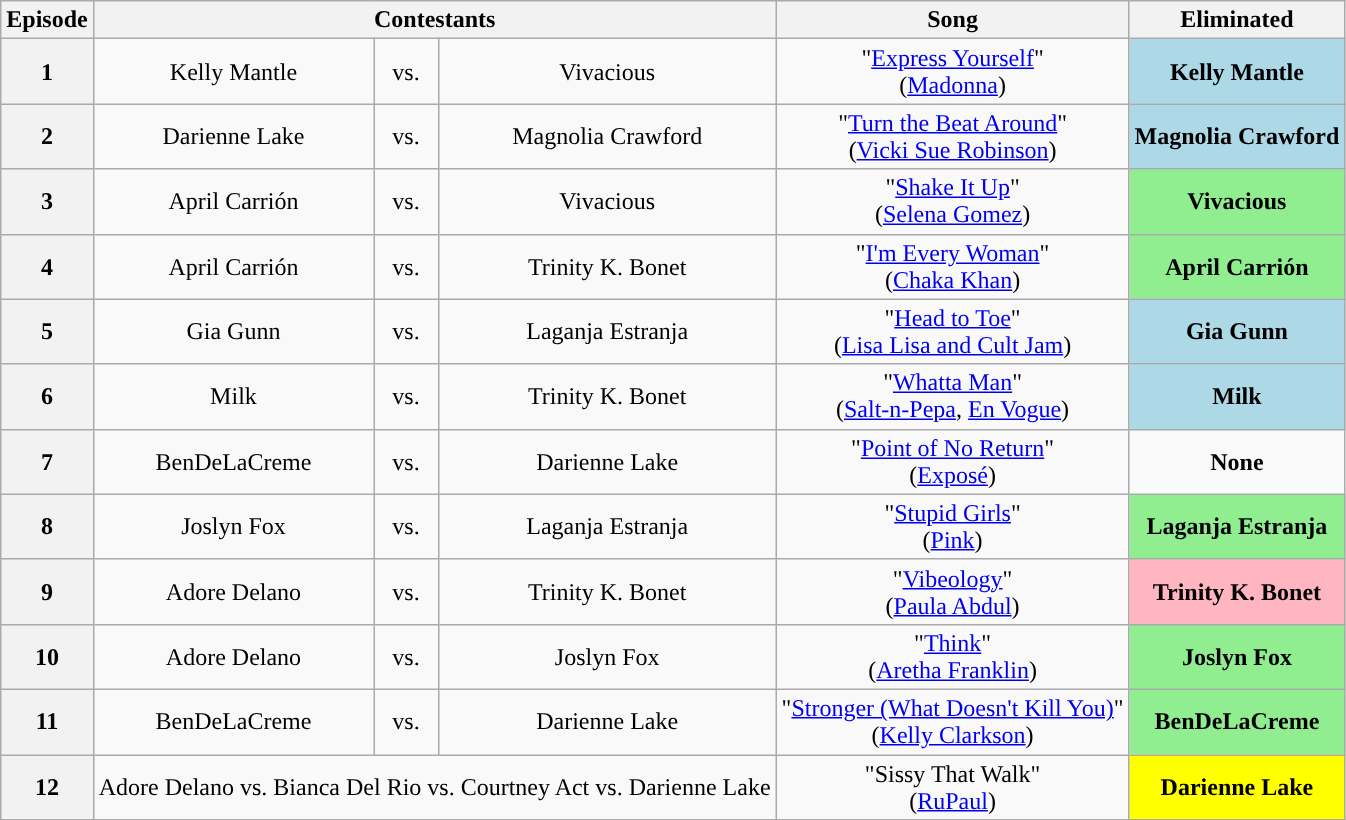<table class="wikitable" style="text-align:center">
<tr>
<th scope="col">Episode</th>
<th scope="col" colspan="3">Contestants</th>
<th scope="col">Song</th>
<th scope="col">Eliminated</th>
</tr>
<tr>
<th scope="row">1</th>
<td>Kelly Mantle</td>
<td>vs.</td>
<td>Vivacious</td>
<td>"<a href='#'>Express Yourself</a>"<br>(<a href='#'>Madonna</a>)</td>
<td bgcolor="lightblue"><strong>Kelly Mantle</strong></td>
</tr>
<tr>
<th scope="row">2</th>
<td>Darienne Lake</td>
<td>vs.</td>
<td nowrap>Magnolia Crawford</td>
<td>"<a href='#'>Turn the Beat Around</a>"<br>(<a href='#'>Vicki Sue Robinson</a>)</td>
<td nowrap bgcolor="lightblue"><strong>Magnolia Crawford</strong></td>
</tr>
<tr>
<th scope="row">3</th>
<td>April Carrión</td>
<td>vs.</td>
<td>Vivacious</td>
<td>"<a href='#'>Shake It Up</a>"<br>(<a href='#'>Selena Gomez</a>)</td>
<td bgcolor="lightgreen"><strong>Vivacious</strong></td>
</tr>
<tr>
<th scope="row">4</th>
<td>April Carrión</td>
<td>vs.</td>
<td>Trinity K. Bonet</td>
<td>"<a href='#'>I'm Every Woman</a>"<br>(<a href='#'>Chaka Khan</a>)</td>
<td bgcolor="lightgreen"><strong>April Carrión</strong></td>
</tr>
<tr>
<th scope="row">5</th>
<td>Gia Gunn</td>
<td>vs.</td>
<td>Laganja Estranja</td>
<td>"<a href='#'>Head to Toe</a>"<br>(<a href='#'>Lisa Lisa and Cult Jam</a>)</td>
<td bgcolor="lightblue"><strong>Gia Gunn</strong></td>
</tr>
<tr>
<th scope="row">6</th>
<td>Milk</td>
<td>vs.</td>
<td>Trinity K. Bonet</td>
<td>"<a href='#'>Whatta Man</a>"<br>(<a href='#'>Salt-n-Pepa</a>, <a href='#'>En Vogue</a>)</td>
<td bgcolor="lightblue"><strong>Milk</strong></td>
</tr>
<tr>
<th scope="row">7</th>
<td>BenDeLaCreme</td>
<td>vs.</td>
<td>Darienne Lake</td>
<td>"<a href='#'>Point of No Return</a>"<br>(<a href='#'>Exposé</a>)</td>
<td><strong>None</strong></td>
</tr>
<tr>
<th scope="row">8</th>
<td>Joslyn Fox</td>
<td>vs.</td>
<td>Laganja Estranja</td>
<td>"<a href='#'>Stupid Girls</a>"<br>(<a href='#'>Pink</a>)</td>
<td bgcolor="lightgreen"><strong>Laganja Estranja</strong></td>
</tr>
<tr>
<th scope="row">9</th>
<td>Adore Delano</td>
<td>vs.</td>
<td>Trinity K. Bonet</td>
<td>"<a href='#'>Vibeology</a>"<br>(<a href='#'>Paula Abdul</a>)</td>
<td bgcolor="lightpink"><strong>Trinity K. Bonet</strong></td>
</tr>
<tr>
<th scope="row">10</th>
<td>Adore Delano</td>
<td>vs.</td>
<td>Joslyn Fox</td>
<td>"<a href='#'>Think</a>"<br>(<a href='#'>Aretha Franklin</a>)</td>
<td bgcolor="lightgreen"><strong>Joslyn Fox</strong></td>
</tr>
<tr>
<th scope="row">11</th>
<td>BenDeLaCreme</td>
<td>vs.</td>
<td>Darienne Lake</td>
<td nowrap>"<a href='#'>Stronger (What Doesn't Kill You)</a>"<br>(<a href='#'>Kelly Clarkson</a>)</td>
<td bgcolor="lightgreen"><strong>BenDeLaCreme</strong></td>
</tr>
<tr>
<th scope="row">12</th>
<td colspan="3">Adore Delano vs. Bianca Del Rio vs. Courtney Act vs. Darienne Lake</td>
<td>"Sissy That Walk"<br>(<a href='#'>RuPaul</a>)</td>
<td bgcolor="yellow"><strong>Darienne Lake</strong></td>
</tr>
<tr>
</tr>
</table>
